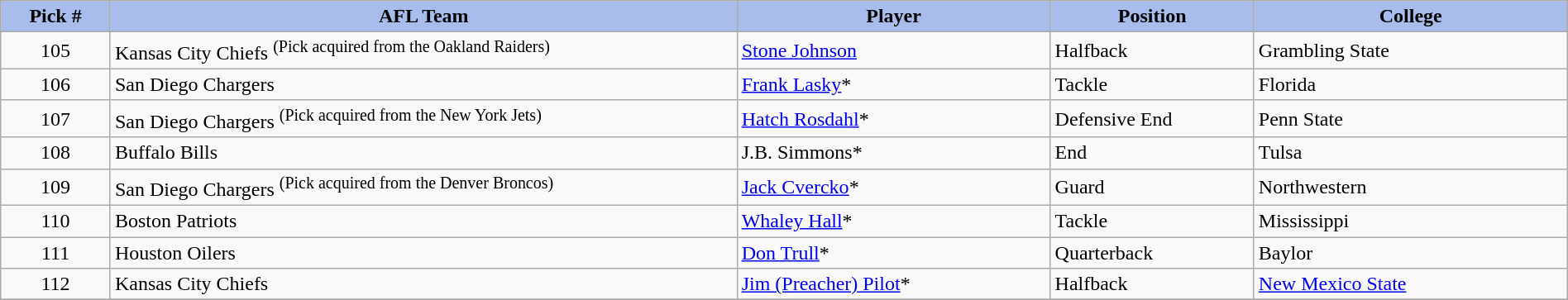<table class="wikitable sortable sortable" style="width: 100%">
<tr>
<th style="background:#A8BDEC;" width=7%>Pick #</th>
<th width=40% style="background:#A8BDEC;">AFL Team</th>
<th width=20% style="background:#A8BDEC;">Player</th>
<th width=13% style="background:#A8BDEC;">Position</th>
<th style="background:#A8BDEC;">College</th>
</tr>
<tr>
<td align=center>105</td>
<td>Kansas City Chiefs <sup>(Pick acquired from the Oakland Raiders)</sup></td>
<td><a href='#'>Stone Johnson</a></td>
<td>Halfback</td>
<td>Grambling State</td>
</tr>
<tr>
<td align=center>106</td>
<td>San Diego Chargers</td>
<td><a href='#'>Frank Lasky</a>*</td>
<td>Tackle</td>
<td>Florida</td>
</tr>
<tr>
<td align=center>107</td>
<td>San Diego Chargers <sup>(Pick acquired from the New York Jets)</sup></td>
<td><a href='#'>Hatch Rosdahl</a>*</td>
<td>Defensive End</td>
<td>Penn State</td>
</tr>
<tr>
<td align=center>108</td>
<td>Buffalo Bills</td>
<td>J.B. Simmons*</td>
<td>End</td>
<td>Tulsa</td>
</tr>
<tr>
<td align=center>109</td>
<td>San Diego Chargers <sup>(Pick acquired from the Denver Broncos)</sup></td>
<td><a href='#'>Jack Cvercko</a>*</td>
<td>Guard</td>
<td>Northwestern</td>
</tr>
<tr>
<td align=center>110</td>
<td>Boston Patriots</td>
<td><a href='#'>Whaley Hall</a>*</td>
<td>Tackle</td>
<td>Mississippi</td>
</tr>
<tr>
<td align=center>111</td>
<td>Houston Oilers</td>
<td><a href='#'>Don Trull</a>*</td>
<td>Quarterback</td>
<td>Baylor</td>
</tr>
<tr>
<td align=center>112</td>
<td>Kansas City Chiefs</td>
<td><a href='#'>Jim (Preacher) Pilot</a>*</td>
<td>Halfback</td>
<td><a href='#'>New Mexico State</a></td>
</tr>
<tr>
</tr>
</table>
